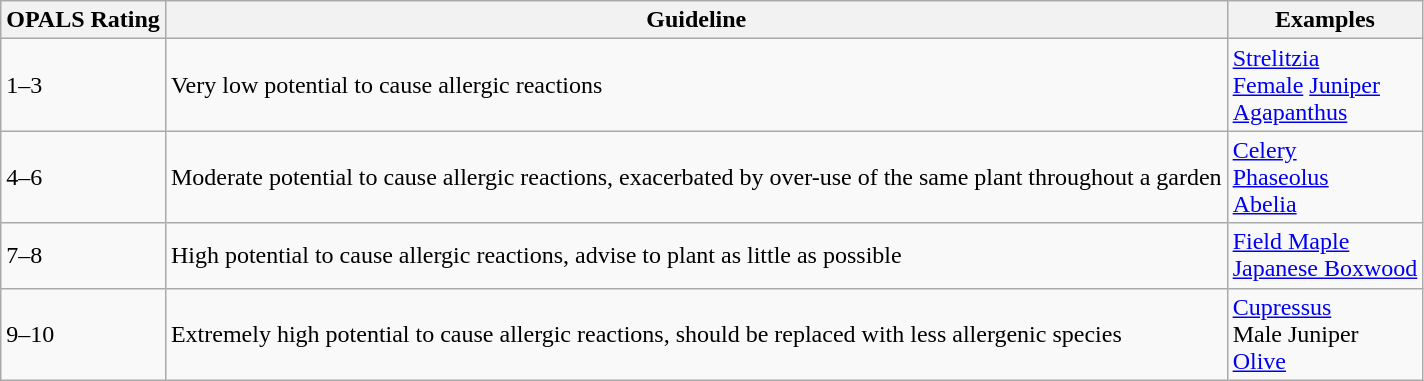<table class="wikitable">
<tr>
<th>OPALS Rating</th>
<th>Guideline</th>
<th>Examples</th>
</tr>
<tr>
<td>1–3</td>
<td>Very low potential to cause allergic reactions</td>
<td><a href='#'>Strelitzia</a><br><a href='#'>Female</a> <a href='#'>Juniper</a><br><a href='#'>Agapanthus</a></td>
</tr>
<tr>
<td>4–6</td>
<td>Moderate potential to cause allergic reactions, exacerbated by over-use of the same plant throughout a garden</td>
<td><a href='#'>Celery</a><br><a href='#'>Phaseolus</a><br><a href='#'>Abelia</a></td>
</tr>
<tr>
<td>7–8</td>
<td>High potential to cause allergic reactions, advise to plant as little as possible</td>
<td><a href='#'>Field Maple</a><br><a href='#'>Japanese&nbsp;Boxwood</a></td>
</tr>
<tr>
<td>9–10</td>
<td>Extremely high potential to cause allergic reactions, should be replaced with less allergenic species</td>
<td><a href='#'>Cupressus</a><br>Male Juniper<br><a href='#'>Olive</a></td>
</tr>
</table>
